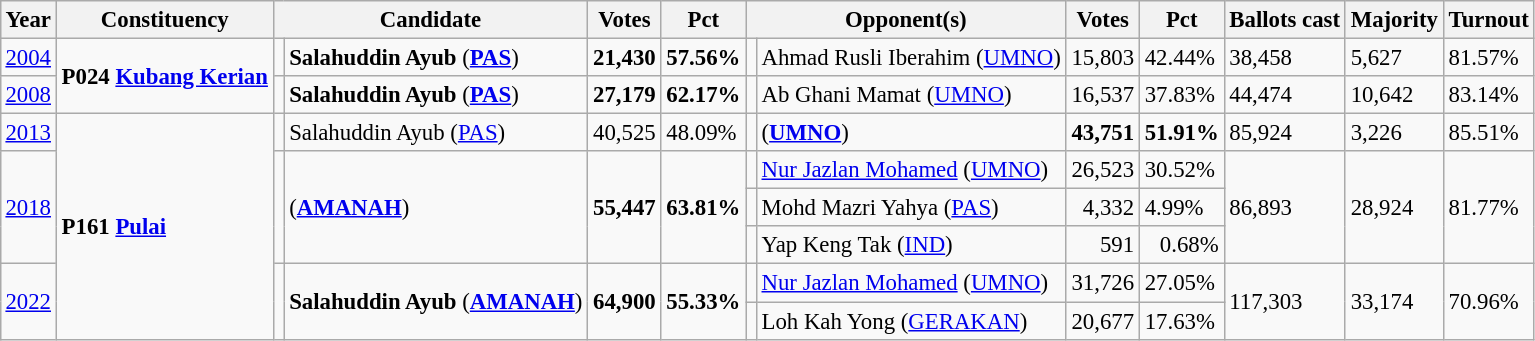<table class="wikitable" style="margin:0.5em ; font-size:95%">
<tr>
<th>Year</th>
<th>Constituency</th>
<th colspan=2>Candidate</th>
<th>Votes</th>
<th>Pct</th>
<th colspan=2>Opponent(s)</th>
<th>Votes</th>
<th>Pct</th>
<th>Ballots cast</th>
<th>Majority</th>
<th>Turnout</th>
</tr>
<tr>
<td><a href='#'>2004</a></td>
<td rowspan=2><strong>P024 <a href='#'>Kubang Kerian</a></strong></td>
<td></td>
<td><strong>Salahuddin Ayub</strong> (<a href='#'><strong>PAS</strong></a>)</td>
<td align="right"><strong>21,430</strong></td>
<td><strong>57.56%</strong></td>
<td></td>
<td>Ahmad Rusli Iberahim (<a href='#'>UMNO</a>)</td>
<td align="right">15,803</td>
<td>42.44%</td>
<td>38,458</td>
<td>5,627</td>
<td>81.57%</td>
</tr>
<tr>
<td><a href='#'>2008</a></td>
<td></td>
<td><strong>Salahuddin Ayub</strong> (<a href='#'><strong>PAS</strong></a>)</td>
<td align="right"><strong>27,179</strong></td>
<td><strong>62.17%</strong></td>
<td></td>
<td>Ab Ghani Mamat (<a href='#'>UMNO</a>)</td>
<td align="right">16,537</td>
<td>37.83%</td>
<td>44,474</td>
<td>10,642</td>
<td>83.14%</td>
</tr>
<tr>
<td><a href='#'>2013</a></td>
<td rowspan=6><strong> P161 <a href='#'>Pulai</a></strong></td>
<td></td>
<td>Salahuddin Ayub (<a href='#'>PAS</a>)</td>
<td align="right">40,525</td>
<td>48.09%</td>
<td></td>
<td> (<a href='#'><strong>UMNO</strong></a>)</td>
<td align="right"><strong>43,751</strong></td>
<td><strong>51.91%</strong></td>
<td>85,924</td>
<td>3,226</td>
<td>85.51%</td>
</tr>
<tr>
<td rowspan=3><a href='#'>2018</a></td>
<td rowspan=3 ></td>
<td rowspan=3> (<a href='#'><strong>AMANAH</strong></a>)</td>
<td rowspan=3 align="right"><strong>55,447</strong></td>
<td rowspan=3><strong>63.81%</strong></td>
<td></td>
<td><a href='#'>Nur Jazlan Mohamed</a> (<a href='#'>UMNO</a>)</td>
<td align="right">26,523</td>
<td>30.52%</td>
<td rowspan=3>86,893</td>
<td rowspan=3>28,924</td>
<td rowspan=3>81.77%</td>
</tr>
<tr>
<td></td>
<td>Mohd Mazri Yahya (<a href='#'>PAS</a>)</td>
<td align="right">4,332</td>
<td>4.99%</td>
</tr>
<tr>
<td></td>
<td>Yap Keng Tak (<a href='#'>IND</a>)</td>
<td align="right">591</td>
<td align=right>0.68%</td>
</tr>
<tr>
<td rowspan="2"><a href='#'>2022</a></td>
<td rowspan="2" ></td>
<td rowspan="2"><strong>Salahuddin Ayub</strong> (<a href='#'><strong>AMANAH</strong></a>)</td>
<td rowspan="2" align="right"><strong>64,900</strong></td>
<td rowspan="2"><strong>55.33%</strong></td>
<td></td>
<td><a href='#'>Nur Jazlan Mohamed</a> (<a href='#'>UMNO</a>)</td>
<td align="right">31,726</td>
<td>27.05%</td>
<td rowspan="2">117,303</td>
<td rowspan="2">33,174</td>
<td rowspan="2">70.96%</td>
</tr>
<tr>
<td bgcolor=></td>
<td>Loh Kah Yong (<a href='#'>GERAKAN</a>)</td>
<td align="right">20,677</td>
<td>17.63%</td>
</tr>
</table>
